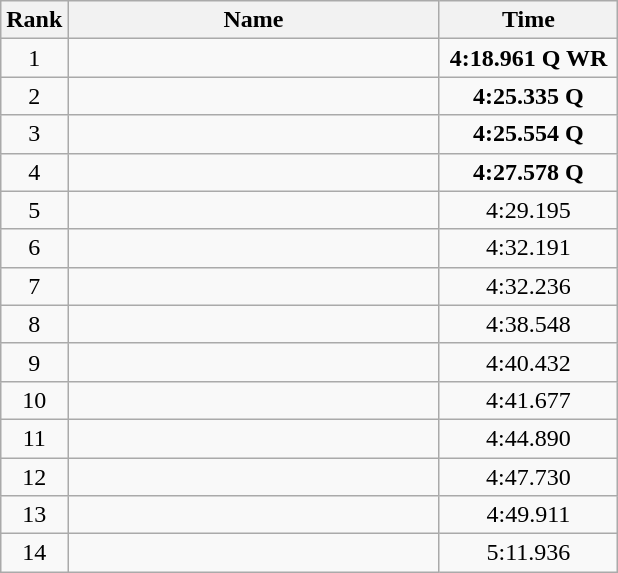<table class="wikitable" style="text-align:center;">
<tr>
<th>Rank</th>
<th style="width:15em">Name</th>
<th style="width:7em">Time</th>
</tr>
<tr>
<td>1</td>
<td align=left><br><em></em></td>
<td><strong>4:18.961 Q WR</strong></td>
</tr>
<tr>
<td>2</td>
<td align=left><br><em></em></td>
<td><strong>4:25.335 Q</strong></td>
</tr>
<tr>
<td>3</td>
<td align=left><br><em></em></td>
<td><strong>4:25.554 Q</strong></td>
</tr>
<tr>
<td>4</td>
<td align=left><br><em></em></td>
<td><strong>4:27.578 Q</strong></td>
</tr>
<tr>
<td>5</td>
<td align=left><br><em></em></td>
<td>4:29.195</td>
</tr>
<tr>
<td>6</td>
<td align=left><br><em></em></td>
<td>4:32.191</td>
</tr>
<tr>
<td>7</td>
<td align=left><br><em></em></td>
<td>4:32.236</td>
</tr>
<tr>
<td>8</td>
<td align=left><br><em></em></td>
<td>4:38.548</td>
</tr>
<tr>
<td>9</td>
<td align=left><br><em></em></td>
<td>4:40.432</td>
</tr>
<tr>
<td>10</td>
<td align=left><br><em></em></td>
<td>4:41.677</td>
</tr>
<tr>
<td>11</td>
<td align=left><br><em></em></td>
<td>4:44.890</td>
</tr>
<tr>
<td>12</td>
<td align=left><br><em></em></td>
<td>4:47.730</td>
</tr>
<tr>
<td>13</td>
<td align=left><br><em></em></td>
<td>4:49.911</td>
</tr>
<tr>
<td>14</td>
<td align=left><br><em></em></td>
<td>5:11.936</td>
</tr>
</table>
